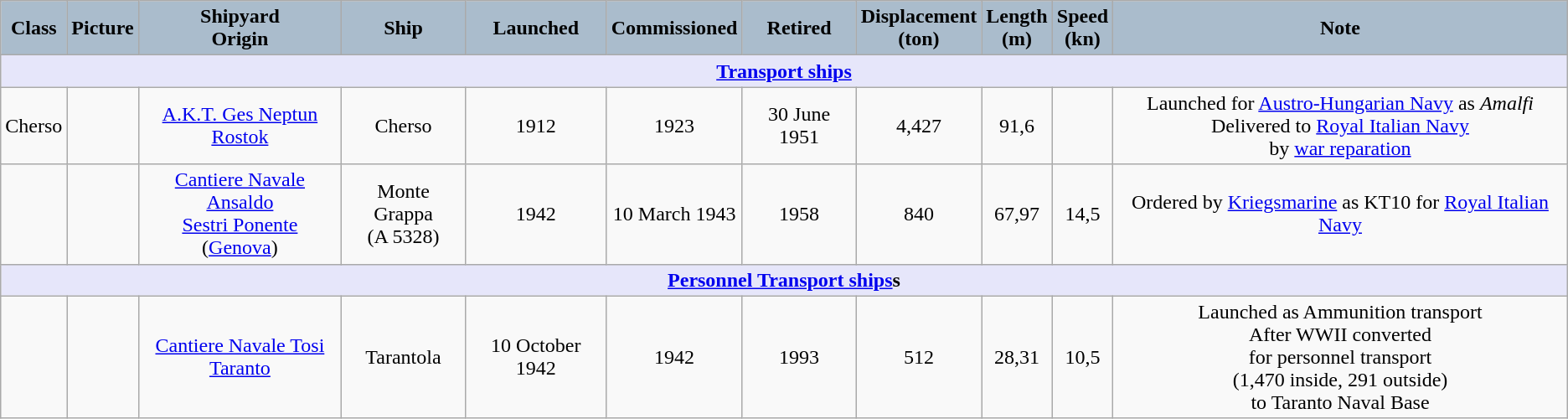<table class="wikitable" style="text-align:center;">
<tr>
<th style="text-align: central; background: #aabccc;">Class</th>
<th style="text-align: central; background: #aabccc;">Picture</th>
<th style="text-align: central; background: #aabccc;">Shipyard<br>Origin</th>
<th style="text-align: central; background: #aabccc;">Ship</th>
<th style="text-align: central; background: #aabccc;">Launched</th>
<th style="text-align: central; background: #aabccc;">Commissioned</th>
<th style="text-align: central; background: #aabccc;">Retired</th>
<th style="text-align: central; background: #aabccc;">Displacement<br>(ton)</th>
<th style="text-align: central; background: #aabccc;">Length<br>(m)</th>
<th style="text-align: central; background: #aabccc;">Speed<br>(kn)</th>
<th style="text-align: central; background: #aabccc;">Note</th>
</tr>
<tr>
<th style="align: center; background: lavender;" colspan="11"><strong><a href='#'>Transport ships</a></strong></th>
</tr>
<tr>
<td>Cherso</td>
<td></td>
<td><a href='#'>A.K.T. Ges Neptun</a><br><a href='#'>Rostok</a><br></td>
<td>Cherso<br></td>
<td>1912</td>
<td>1923</td>
<td>30 June 1951</td>
<td>4,427</td>
<td>91,6</td>
<td></td>
<td>Launched for <a href='#'>Austro-Hungarian Navy</a> as <em>Amalfi</em><br>Delivered to <a href='#'>Royal Italian Navy</a><br>by <a href='#'>war reparation</a></td>
</tr>
<tr>
<td></td>
<td></td>
<td><a href='#'>Cantiere Navale Ansaldo</a><br><a href='#'>Sestri Ponente</a><br>(<a href='#'>Genova</a>)<br></td>
<td>Monte Grappa<br>(A 5328)<br> </td>
<td>1942</td>
<td>10 March 1943</td>
<td>1958</td>
<td>840</td>
<td>67,97</td>
<td>14,5</td>
<td>Ordered by <a href='#'>Kriegsmarine</a> as KT10 for <a href='#'>Royal Italian Navy</a></td>
</tr>
<tr>
<th style="align: center; background: lavender;" colspan="11"><strong><a href='#'>Personnel Transport ships</a>s</strong></th>
</tr>
<tr>
<td></td>
<td></td>
<td><a href='#'>Cantiere Navale Tosi</a><br><a href='#'>Taranto</a><br></td>
<td>Tarantola<br></td>
<td>10 October 1942</td>
<td>1942</td>
<td>1993</td>
<td>512</td>
<td>28,31</td>
<td>10,5</td>
<td>Launched as Ammunition transport<br>After WWII converted<br>for personnel transport<br>(1,470 inside, 291 outside)<br>to Taranto Naval Base</td>
</tr>
</table>
